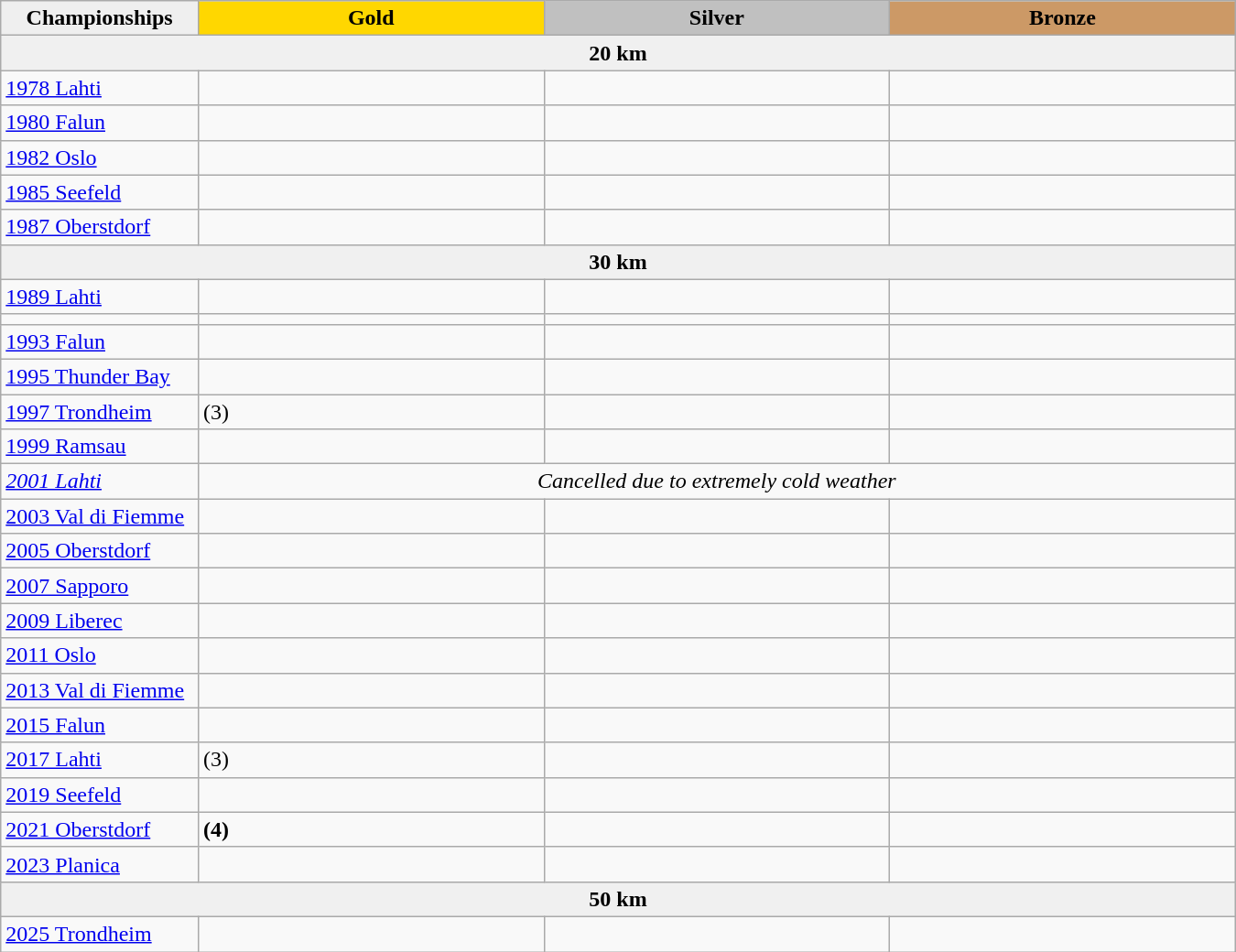<table class="wikitable sortable" style="width:900px;">
<tr>
<th style="width:16%; background:#efefef;">Championships</th>
<th style="width:28%; background:gold">Gold</th>
<th style="width:28%; background:silver">Silver</th>
<th style="width:28%; background:#CC9966">Bronze</th>
</tr>
<tr>
<td colspan=4 align=center bgcolor=F0F0F0><strong>20 km</strong></td>
</tr>
<tr>
<td><a href='#'>1978 Lahti</a></td>
<td></td>
<td></td>
<td></td>
</tr>
<tr>
<td><a href='#'>1980 Falun</a></td>
<td></td>
<td></td>
<td></td>
</tr>
<tr>
<td><a href='#'>1982 Oslo</a></td>
<td></td>
<td></td>
<td></td>
</tr>
<tr>
<td><a href='#'>1985 Seefeld</a></td>
<td></td>
<td></td>
<td></td>
</tr>
<tr>
<td><a href='#'>1987 Oberstdorf</a></td>
<td></td>
<td></td>
<td></td>
</tr>
<tr>
<td colspan=4 align=center bgcolor=F0F0F0><strong>30 km</strong></td>
</tr>
<tr>
<td><a href='#'>1989 Lahti</a></td>
<td></td>
<td></td>
<td></td>
</tr>
<tr>
<td><a href='#'></a></td>
<td></td>
<td></td>
<td></td>
</tr>
<tr>
<td><a href='#'>1993 Falun</a></td>
<td></td>
<td></td>
<td></td>
</tr>
<tr>
<td><a href='#'>1995 Thunder Bay</a></td>
<td></td>
<td></td>
<td></td>
</tr>
<tr>
<td><a href='#'>1997 Trondheim</a></td>
<td> (3)</td>
<td></td>
<td></td>
</tr>
<tr>
<td><a href='#'>1999 Ramsau</a></td>
<td></td>
<td></td>
<td></td>
</tr>
<tr>
<td><em><a href='#'>2001 Lahti</a></em></td>
<td colspan=3 align=center><em>Cancelled due to extremely cold weather</em></td>
</tr>
<tr>
<td><a href='#'>2003 Val di Fiemme</a></td>
<td></td>
<td></td>
<td></td>
</tr>
<tr>
<td><a href='#'>2005 Oberstdorf</a></td>
<td></td>
<td></td>
<td></td>
</tr>
<tr>
<td><a href='#'>2007 Sapporo</a></td>
<td></td>
<td></td>
<td></td>
</tr>
<tr>
<td><a href='#'>2009 Liberec</a></td>
<td></td>
<td></td>
<td></td>
</tr>
<tr>
<td><a href='#'>2011 Oslo</a></td>
<td></td>
<td></td>
<td></td>
</tr>
<tr>
<td><a href='#'>2013 Val di Fiemme</a></td>
<td></td>
<td></td>
<td></td>
</tr>
<tr>
<td><a href='#'>2015 Falun</a></td>
<td></td>
<td></td>
<td></td>
</tr>
<tr>
<td><a href='#'>2017 Lahti</a></td>
<td> (3)</td>
<td></td>
<td></td>
</tr>
<tr>
<td><a href='#'>2019 Seefeld</a></td>
<td></td>
<td></td>
<td></td>
</tr>
<tr>
<td><a href='#'>2021 Oberstdorf</a></td>
<td> <strong>(4)</strong></td>
<td></td>
<td></td>
</tr>
<tr>
<td><a href='#'>2023 Planica</a></td>
<td></td>
<td></td>
<td></td>
</tr>
<tr>
<td colspan=4 align=center bgcolor=F0F0F0><strong>50 km</strong></td>
</tr>
<tr>
<td><a href='#'>2025 Trondheim</a></td>
<td></td>
<td></td>
<td></td>
</tr>
</table>
